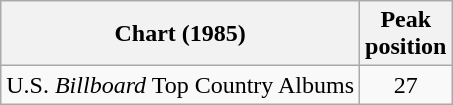<table class="wikitable">
<tr>
<th>Chart (1985)</th>
<th>Peak<br>position</th>
</tr>
<tr>
<td>U.S. <em>Billboard</em> Top Country Albums</td>
<td align="center">27</td>
</tr>
</table>
